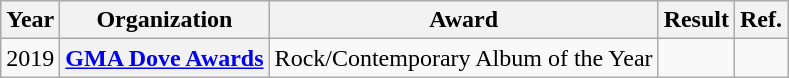<table class="wikitable plainrowheaders">
<tr>
<th>Year</th>
<th>Organization</th>
<th>Award</th>
<th>Result</th>
<th>Ref.</th>
</tr>
<tr>
<td>2019</td>
<th scope="row"><a href='#'>GMA Dove Awards</a></th>
<td>Rock/Contemporary Album of the Year</td>
<td></td>
<td style="text-align:center;"></td>
</tr>
</table>
